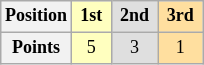<table class="wikitable" style="font-size:75%; text-align:center">
<tr>
<th>Position</th>
<td style="background:#ffffbf;"> <strong>1st</strong> </td>
<td style="background:#dfdfdf;"> <strong>2nd</strong> </td>
<td style="background:#ffdf9f;"> <strong>3rd</strong> </td>
</tr>
<tr>
<th>Points</th>
<td style="background:#ffffbf;">5</td>
<td style="background:#dfdfdf;">3</td>
<td style="background:#ffdf9f;">1</td>
</tr>
</table>
